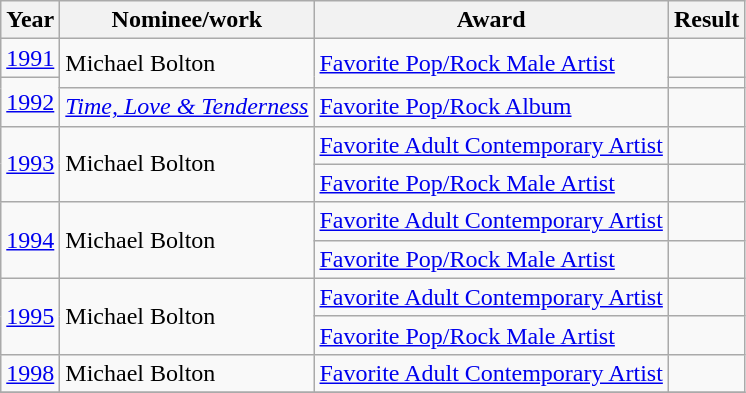<table class="wikitable">
<tr>
<th>Year</th>
<th>Nominee/work</th>
<th>Award</th>
<th>Result</th>
</tr>
<tr>
<td><a href='#'>1991</a></td>
<td rowspan="2">Michael Bolton</td>
<td rowspan="2"><a href='#'>Favorite Pop/Rock Male Artist</a></td>
<td></td>
</tr>
<tr>
<td rowspan="2"><a href='#'>1992</a></td>
<td></td>
</tr>
<tr>
<td><em><a href='#'>Time, Love & Tenderness</a></em></td>
<td><a href='#'>Favorite Pop/Rock Album</a></td>
<td></td>
</tr>
<tr>
<td rowspan="2"><a href='#'>1993</a></td>
<td rowspan="2">Michael Bolton</td>
<td><a href='#'>Favorite Adult Contemporary Artist</a></td>
<td></td>
</tr>
<tr>
<td><a href='#'>Favorite Pop/Rock Male Artist</a></td>
<td></td>
</tr>
<tr>
<td rowspan="2"><a href='#'>1994</a></td>
<td rowspan="2">Michael Bolton</td>
<td><a href='#'>Favorite Adult Contemporary Artist</a></td>
<td></td>
</tr>
<tr>
<td><a href='#'>Favorite Pop/Rock Male Artist</a></td>
<td></td>
</tr>
<tr>
<td rowspan="2"><a href='#'>1995</a></td>
<td rowspan="2">Michael Bolton</td>
<td><a href='#'>Favorite Adult Contemporary Artist</a></td>
<td></td>
</tr>
<tr>
<td><a href='#'>Favorite Pop/Rock Male Artist</a></td>
<td></td>
</tr>
<tr>
<td><a href='#'>1998</a></td>
<td>Michael Bolton</td>
<td><a href='#'>Favorite Adult Contemporary Artist</a></td>
<td></td>
</tr>
<tr>
</tr>
</table>
